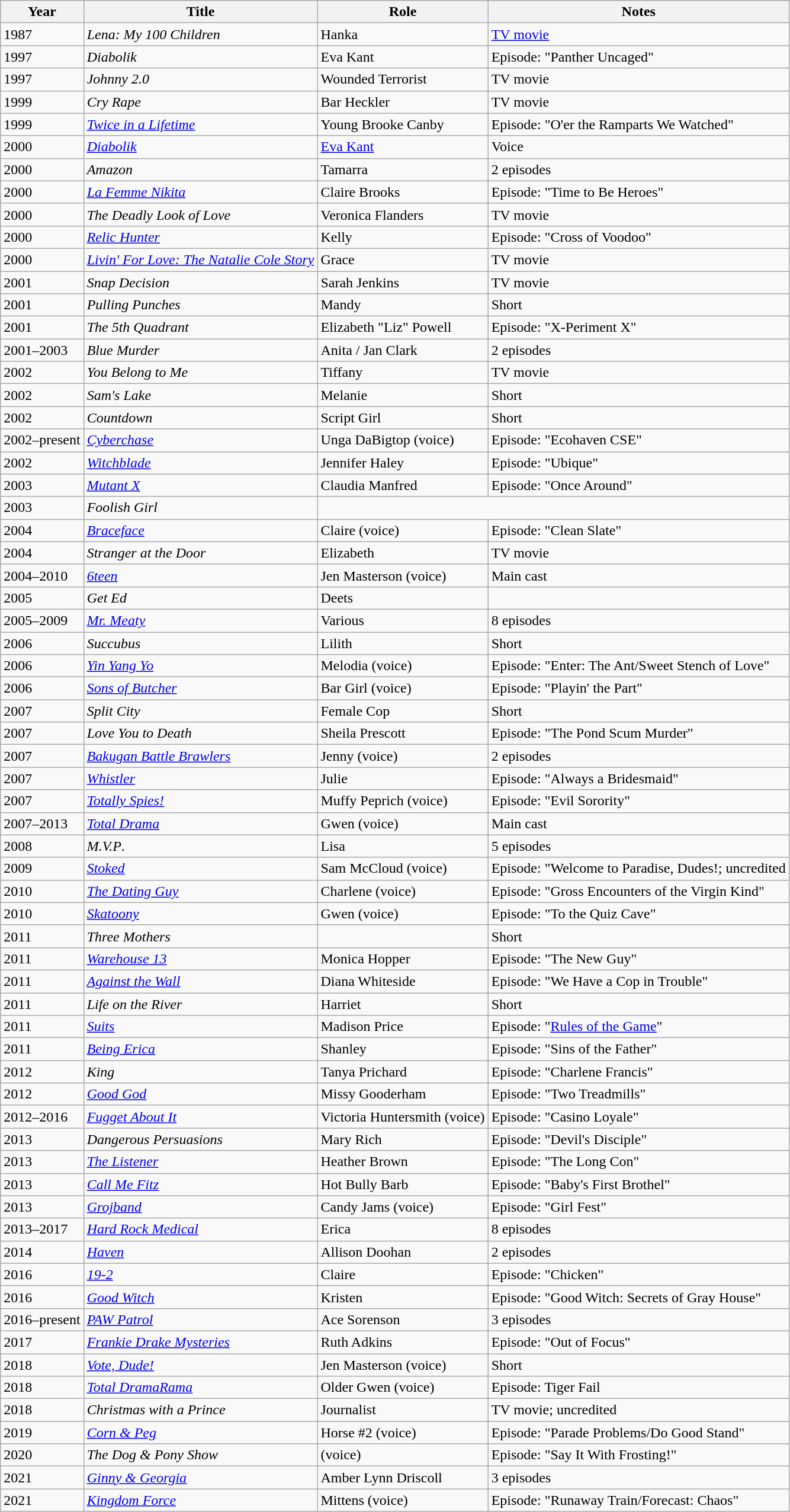<table class="wikitable sortable">
<tr>
<th>Year</th>
<th>Title</th>
<th>Role</th>
<th class="unsortable">Notes</th>
</tr>
<tr>
<td>1987</td>
<td><em>Lena: My 100 Children</em></td>
<td>Hanka</td>
<td><a href='#'>TV movie</a></td>
</tr>
<tr>
<td>1997</td>
<td><em>Diabolik</em></td>
<td>Eva Kant</td>
<td>Episode: "Panther Uncaged"</td>
</tr>
<tr>
<td>1997</td>
<td><em>Johnny 2.0</em></td>
<td>Wounded Terrorist</td>
<td>TV movie</td>
</tr>
<tr>
<td>1999</td>
<td><em>Cry Rape</em></td>
<td>Bar Heckler</td>
<td>TV movie</td>
</tr>
<tr>
<td>1999</td>
<td><a href='#'><em>Twice in a Lifetime</em></a></td>
<td>Young Brooke Canby</td>
<td>Episode: "O'er the Ramparts We Watched"</td>
</tr>
<tr>
<td>2000</td>
<td><em><a href='#'>Diabolik</a></em></td>
<td><a href='#'>Eva Kant</a></td>
<td>Voice</td>
</tr>
<tr>
<td>2000</td>
<td><em>Amazon</em></td>
<td>Tamarra</td>
<td>2 episodes</td>
</tr>
<tr>
<td>2000</td>
<td><em><a href='#'>La Femme Nikita</a></em></td>
<td>Claire Brooks</td>
<td>Episode: "Time to Be Heroes"</td>
</tr>
<tr>
<td>2000</td>
<td data-sort-value="Deadly Look of Love, The"><em>The Deadly Look of Love</em></td>
<td>Veronica Flanders</td>
<td>TV movie</td>
</tr>
<tr>
<td>2000</td>
<td><em><a href='#'>Relic Hunter</a></em></td>
<td>Kelly</td>
<td>Episode: "Cross of Voodoo"</td>
</tr>
<tr>
<td>2000</td>
<td><em><a href='#'>Livin' For Love: The Natalie Cole Story</a></em></td>
<td>Grace</td>
<td>TV movie</td>
</tr>
<tr>
<td>2001</td>
<td><em>Snap Decision</em></td>
<td>Sarah Jenkins</td>
<td>TV movie</td>
</tr>
<tr>
<td>2001</td>
<td><em>Pulling Punches</em></td>
<td>Mandy</td>
<td>Short</td>
</tr>
<tr>
<td>2001</td>
<td data-sort-value="5th Quadrant, The"><em>The 5th Quadrant</em></td>
<td>Elizabeth "Liz" Powell</td>
<td>Episode: "X-Periment X"</td>
</tr>
<tr>
<td>2001–2003</td>
<td><em>Blue Murder</em></td>
<td>Anita / Jan Clark</td>
<td>2 episodes</td>
</tr>
<tr>
<td>2002</td>
<td><em>You Belong to Me</em></td>
<td>Tiffany</td>
<td>TV movie</td>
</tr>
<tr>
<td>2002</td>
<td><em>Sam's Lake</em></td>
<td>Melanie</td>
<td>Short</td>
</tr>
<tr>
<td>2002</td>
<td><em>Countdown</em></td>
<td>Script Girl</td>
<td>Short</td>
</tr>
<tr>
<td>2002–present</td>
<td><em><a href='#'>Cyberchase</a></em></td>
<td>Unga DaBigtop (voice)</td>
<td>Episode: "Ecohaven CSE"</td>
</tr>
<tr>
<td>2002</td>
<td><em><a href='#'>Witchblade</a></em></td>
<td>Jennifer Haley</td>
<td>Episode: "Ubique"</td>
</tr>
<tr>
<td>2003</td>
<td><a href='#'><em>Mutant X</em></a></td>
<td>Claudia Manfred</td>
<td>Episode: "Once Around"</td>
</tr>
<tr>
<td>2003</td>
<td><em>Foolish Girl</em></td>
</tr>
<tr>
<td>2004</td>
<td><em><a href='#'>Braceface</a></em></td>
<td>Claire (voice)</td>
<td>Episode: "Clean Slate"</td>
</tr>
<tr>
<td>2004</td>
<td><em>Stranger at the Door</em></td>
<td>Elizabeth</td>
<td>TV movie</td>
</tr>
<tr>
<td>2004–2010</td>
<td><em><a href='#'>6teen</a></em></td>
<td>Jen Masterson (voice)</td>
<td>Main cast</td>
</tr>
<tr>
<td>2005</td>
<td><em>Get Ed</em></td>
<td>Deets</td>
</tr>
<tr>
<td>2005–2009</td>
<td><em><a href='#'>Mr. Meaty</a></em></td>
<td>Various</td>
<td>8 episodes</td>
</tr>
<tr>
<td>2006</td>
<td><em>Succubus</em></td>
<td>Lilith</td>
<td>Short</td>
</tr>
<tr>
<td>2006</td>
<td><a href='#'><em>Yin Yang Yo</em></a></td>
<td>Melodia (voice)</td>
<td>Episode: "Enter: The Ant/Sweet Stench of Love"</td>
</tr>
<tr>
<td>2006</td>
<td><em><a href='#'>Sons of Butcher</a></em></td>
<td>Bar Girl (voice)</td>
<td>Episode: "Playin' the Part"</td>
</tr>
<tr>
<td>2007</td>
<td><em>Split City</em></td>
<td>Female Cop</td>
<td>Short</td>
</tr>
<tr>
<td>2007</td>
<td><em>Love You to Death</em></td>
<td>Sheila Prescott</td>
<td>Episode: "The Pond Scum Murder"</td>
</tr>
<tr>
<td>2007</td>
<td><em><a href='#'>Bakugan Battle Brawlers</a></em></td>
<td>Jenny (voice)</td>
<td>2 episodes</td>
</tr>
<tr>
<td>2007</td>
<td><em><a href='#'>Whistler</a></em></td>
<td>Julie</td>
<td>Episode: "Always a Bridesmaid"</td>
</tr>
<tr>
<td>2007</td>
<td><em><a href='#'>Totally Spies!</a></em></td>
<td>Muffy Peprich (voice)</td>
<td>Episode: "Evil Sorority"</td>
</tr>
<tr>
<td>2007–2013</td>
<td><em><a href='#'>Total Drama</a></em></td>
<td>Gwen (voice)</td>
<td>Main cast</td>
</tr>
<tr>
<td>2008</td>
<td><em>M.V.P</em>.</td>
<td>Lisa</td>
<td>5 episodes</td>
</tr>
<tr>
<td>2009</td>
<td><em><a href='#'>Stoked</a></em></td>
<td>Sam McCloud (voice)</td>
<td>Episode: "Welcome to Paradise, Dudes!; uncredited</td>
</tr>
<tr>
<td>2010</td>
<td data-sort-value="Dating Guy, The"><em><a href='#'>The Dating Guy</a></em></td>
<td>Charlene (voice)</td>
<td>Episode: "Gross Encounters of the Virgin Kind"</td>
</tr>
<tr>
<td>2010</td>
<td><em><a href='#'>Skatoony</a></em></td>
<td>Gwen (voice)</td>
<td>Episode: "To the Quiz Cave"</td>
</tr>
<tr>
<td>2011</td>
<td><em>Three Mothers</em></td>
<td></td>
<td>Short</td>
</tr>
<tr>
<td>2011</td>
<td><em><a href='#'>Warehouse 13</a></em></td>
<td>Monica Hopper</td>
<td>Episode: "The New Guy"</td>
</tr>
<tr>
<td>2011</td>
<td><em><a href='#'>Against the Wall</a></em></td>
<td>Diana Whiteside</td>
<td>Episode: "We Have a Cop in Trouble"</td>
</tr>
<tr>
<td>2011</td>
<td><em>Life on the River</em></td>
<td>Harriet</td>
<td>Short</td>
</tr>
<tr>
<td>2011</td>
<td><em><a href='#'>Suits</a></em></td>
<td>Madison Price</td>
<td>Episode: "<a href='#'>Rules of the Game</a>"</td>
</tr>
<tr>
<td>2011</td>
<td><em><a href='#'>Being Erica</a></em></td>
<td>Shanley</td>
<td>Episode: "Sins of the Father"</td>
</tr>
<tr>
<td>2012</td>
<td><em>King</em></td>
<td>Tanya Prichard</td>
<td>Episode: "Charlene Francis"</td>
</tr>
<tr>
<td>2012</td>
<td><em><a href='#'>Good God</a></em></td>
<td>Missy Gooderham</td>
<td>Episode: "Two Treadmills"</td>
</tr>
<tr>
<td>2012–2016</td>
<td><em><a href='#'>Fugget About It</a></em></td>
<td>Victoria Huntersmith (voice)</td>
<td>Episode: "Casino Loyale"</td>
</tr>
<tr>
<td>2013</td>
<td><em>Dangerous Persuasions</em></td>
<td>Mary Rich</td>
<td>Episode: "Devil's Disciple"</td>
</tr>
<tr>
<td>2013</td>
<td data-sort-value="Listener, The"><em><a href='#'>The Listener</a></em></td>
<td>Heather Brown</td>
<td>Episode: "The Long Con"</td>
</tr>
<tr>
<td>2013</td>
<td><em><a href='#'>Call Me Fitz</a></em></td>
<td>Hot Bully Barb</td>
<td>Episode: "Baby's First Brothel"</td>
</tr>
<tr>
<td>2013</td>
<td><em><a href='#'>Grojband</a></em></td>
<td>Candy Jams (voice)</td>
<td>Episode: "Girl Fest"</td>
</tr>
<tr>
<td>2013–2017</td>
<td><em><a href='#'>Hard Rock Medical</a></em></td>
<td>Erica</td>
<td>8 episodes</td>
</tr>
<tr>
<td>2014</td>
<td><em><a href='#'>Haven</a></em></td>
<td>Allison Doohan</td>
<td>2 episodes</td>
</tr>
<tr>
<td>2016</td>
<td><em><a href='#'>19-2</a></em></td>
<td>Claire</td>
<td>Episode: "Chicken"</td>
</tr>
<tr>
<td>2016</td>
<td><em><a href='#'>Good Witch</a></em></td>
<td>Kristen</td>
<td>Episode: "Good Witch: Secrets of Gray House"</td>
</tr>
<tr>
<td>2016–present</td>
<td><em><a href='#'>PAW Patrol</a></em></td>
<td>Ace Sorenson</td>
<td>3 episodes</td>
</tr>
<tr>
<td>2017</td>
<td><em><a href='#'>Frankie Drake Mysteries</a></em></td>
<td>Ruth Adkins</td>
<td>Episode: "Out of Focus"</td>
</tr>
<tr>
<td>2018</td>
<td><em><a href='#'>Vote, Dude!</a></em></td>
<td>Jen Masterson (voice)</td>
<td>Short</td>
</tr>
<tr>
<td>2018</td>
<td><em><a href='#'>Total DramaRama</a></em></td>
<td>Older Gwen (voice)</td>
<td>Episode: Tiger Fail</td>
</tr>
<tr>
<td>2018</td>
<td><em>Christmas with a Prince</em></td>
<td>Journalist</td>
<td>TV movie; uncredited</td>
</tr>
<tr>
<td>2019</td>
<td><em><a href='#'>Corn & Peg</a></em></td>
<td>Horse #2 (voice)</td>
<td>Episode: "Parade Problems/Do Good Stand"</td>
</tr>
<tr>
<td>2020</td>
<td data-sort-value="Dog & Pony Show, The"><em>The Dog & Pony Show</em></td>
<td>(voice)</td>
<td>Episode: "Say It With Frosting!"</td>
</tr>
<tr>
<td>2021</td>
<td><em><a href='#'>Ginny & Georgia</a></em></td>
<td>Amber Lynn Driscoll</td>
<td>3 episodes</td>
</tr>
<tr>
<td>2021</td>
<td><em><a href='#'>Kingdom Force</a></em></td>
<td>Mittens (voice)</td>
<td>Episode: "Runaway Train/Forecast: Chaos"</td>
</tr>
</table>
